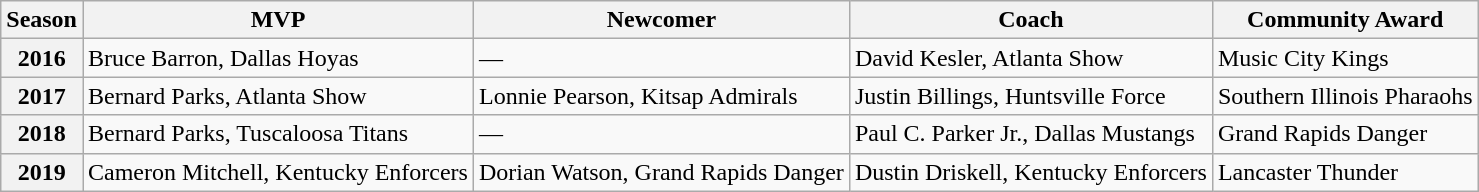<table class="wikitable">
<tr>
<th>Season</th>
<th>MVP</th>
<th>Newcomer</th>
<th>Coach</th>
<th>Community Award</th>
</tr>
<tr>
<th align="center">2016</th>
<td>Bruce Barron, Dallas Hoyas</td>
<td>—</td>
<td>David Kesler, Atlanta Show</td>
<td>Music City Kings</td>
</tr>
<tr>
<th align="center">2017</th>
<td>Bernard Parks, Atlanta Show</td>
<td>Lonnie Pearson, Kitsap Admirals</td>
<td>Justin Billings, Huntsville Force</td>
<td>Southern Illinois Pharaohs</td>
</tr>
<tr>
<th align="center">2018</th>
<td>Bernard Parks, Tuscaloosa Titans</td>
<td>—</td>
<td>Paul C. Parker Jr., Dallas Mustangs</td>
<td>Grand Rapids Danger</td>
</tr>
<tr>
<th align="center">2019</th>
<td>Cameron Mitchell, Kentucky Enforcers</td>
<td>Dorian Watson, Grand Rapids Danger</td>
<td>Dustin Driskell, Kentucky Enforcers</td>
<td>Lancaster Thunder</td>
</tr>
</table>
